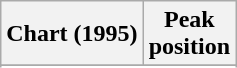<table class="wikitable sortable">
<tr>
<th align="left">Chart (1995)</th>
<th align="center">Peak<br>position</th>
</tr>
<tr>
</tr>
<tr>
</tr>
</table>
